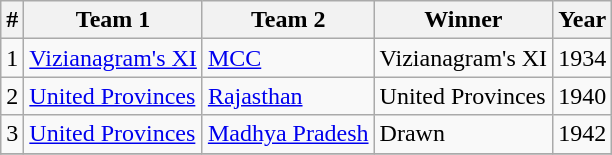<table class="wikitable">
<tr>
<th>#</th>
<th>Team 1</th>
<th>Team 2</th>
<th>Winner</th>
<th>Year</th>
</tr>
<tr>
<td>1</td>
<td><a href='#'>Vizianagram's XI</a></td>
<td><a href='#'>MCC</a></td>
<td>Vizianagram's XI</td>
<td>1934</td>
</tr>
<tr>
<td>2</td>
<td><a href='#'>United Provinces</a></td>
<td><a href='#'>Rajasthan</a></td>
<td>United Provinces</td>
<td>1940</td>
</tr>
<tr>
<td>3</td>
<td><a href='#'>United Provinces</a></td>
<td><a href='#'>Madhya Pradesh</a></td>
<td>Drawn</td>
<td>1942</td>
</tr>
<tr>
</tr>
</table>
